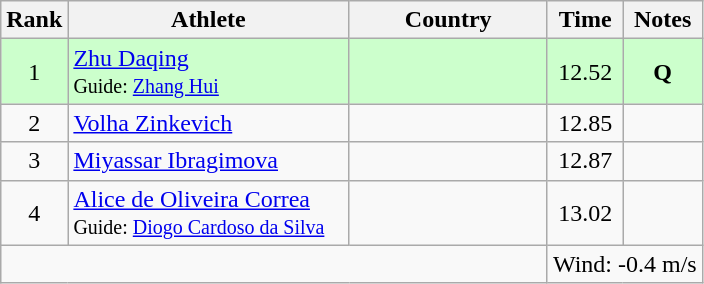<table class="wikitable sortable" style="text-align:center">
<tr>
<th>Rank</th>
<th style="width:180px">Athlete</th>
<th style="width:125px">Country</th>
<th>Time</th>
<th>Notes</th>
</tr>
<tr style="background:#cfc;">
<td>1</td>
<td style="text-align:left;"><a href='#'>Zhu Daqing</a><br><small>Guide: <a href='#'>Zhang Hui</a></small></td>
<td style="text-align:left;"></td>
<td>12.52</td>
<td><strong>Q</strong></td>
</tr>
<tr>
<td>2</td>
<td style="text-align:left;"><a href='#'>Volha Zinkevich</a></td>
<td style="text-align:left;"></td>
<td>12.85</td>
<td></td>
</tr>
<tr>
<td>3</td>
<td style="text-align:left;"><a href='#'>Miyassar Ibragimova</a></td>
<td style="text-align:left;"></td>
<td>12.87</td>
<td></td>
</tr>
<tr>
<td>4</td>
<td style="text-align:left;"><a href='#'>Alice de Oliveira Correa</a><br><small>Guide: <a href='#'>Diogo Cardoso da Silva</a></small></td>
<td style="text-align:left;"></td>
<td>13.02</td>
<td></td>
</tr>
<tr class="sortbottom">
<td colspan="3"></td>
<td colspan="2">Wind: -0.4 m/s</td>
</tr>
</table>
